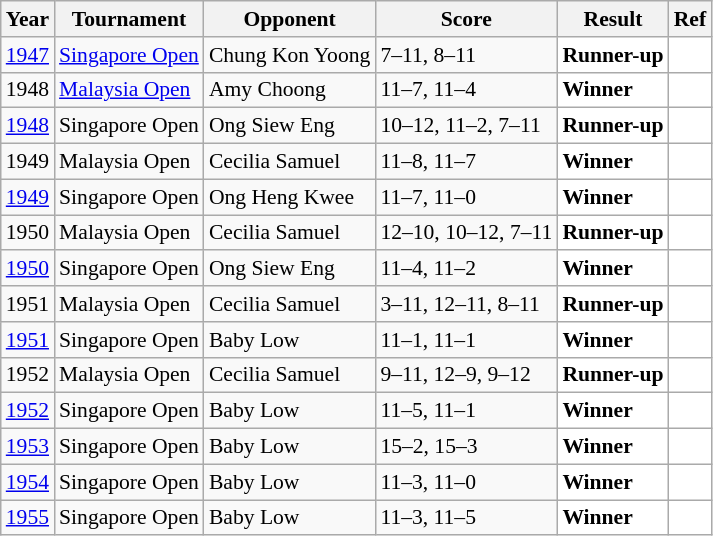<table class="sortable wikitable" style="font-size:90%;">
<tr>
<th>Year</th>
<th>Tournament</th>
<th>Opponent</th>
<th>Score</th>
<th>Result</th>
<th>Ref</th>
</tr>
<tr>
<td align="center"><a href='#'>1947</a></td>
<td><a href='#'>Singapore Open</a></td>
<td> Chung Kon Yoong</td>
<td>7–11, 8–11</td>
<td style="text-align:left; background:white"> <strong>Runner-up</strong></td>
<td style="text-align:center; background:white"></td>
</tr>
<tr>
<td align="center">1948</td>
<td><a href='#'>Malaysia Open</a></td>
<td> Amy Choong</td>
<td>11–7, 11–4</td>
<td style="text-align:left; background:white"> <strong>Winner</strong></td>
<td style="text-align:center; background:white"></td>
</tr>
<tr>
<td align="center"><a href='#'>1948</a></td>
<td>Singapore Open</td>
<td> Ong Siew Eng</td>
<td>10–12, 11–2, 7–11</td>
<td style="text-align:left; background:white"> <strong>Runner-up</strong></td>
<td style="text-align:center; background:white"></td>
</tr>
<tr>
<td align="center">1949</td>
<td>Malaysia Open</td>
<td> Cecilia Samuel</td>
<td>11–8, 11–7</td>
<td style="text-align:left; background:white"> <strong>Winner</strong></td>
<td style="text-align:center; background:white"></td>
</tr>
<tr>
<td align="center"><a href='#'>1949</a></td>
<td>Singapore Open</td>
<td> Ong Heng Kwee</td>
<td>11–7, 11–0</td>
<td style="text-align:left; background:white"> <strong>Winner</strong></td>
<td style="text-align:center; background:white"></td>
</tr>
<tr>
<td align="center">1950</td>
<td>Malaysia Open</td>
<td> Cecilia Samuel</td>
<td>12–10, 10–12, 7–11</td>
<td style="text-align:left; background:white"> <strong>Runner-up</strong></td>
<td style="text-align:center; background:white"></td>
</tr>
<tr>
<td align="center"><a href='#'>1950</a></td>
<td>Singapore Open</td>
<td> Ong Siew Eng</td>
<td>11–4, 11–2</td>
<td style="text-align:left; background:white"> <strong>Winner</strong></td>
<td style="text-align:center; background:white"></td>
</tr>
<tr>
<td align="center">1951</td>
<td>Malaysia Open</td>
<td> Cecilia Samuel</td>
<td>3–11, 12–11, 8–11</td>
<td style="text-align:left; background:white"> <strong>Runner-up</strong></td>
<td style="text-align:center; background:white"></td>
</tr>
<tr>
<td align="center"><a href='#'>1951</a></td>
<td>Singapore Open</td>
<td> Baby Low</td>
<td>11–1, 11–1</td>
<td style="text-align:left; background:white"> <strong>Winner</strong></td>
<td style="text-align:center; background:white"></td>
</tr>
<tr>
<td align="center">1952</td>
<td>Malaysia Open</td>
<td> Cecilia Samuel</td>
<td>9–11, 12–9, 9–12</td>
<td style="text-align:left; background:white"> <strong>Runner-up</strong></td>
<td style="text-align:center; background:white"></td>
</tr>
<tr>
<td align="center"><a href='#'>1952</a></td>
<td>Singapore Open</td>
<td> Baby Low</td>
<td>11–5, 11–1</td>
<td style="text-align:left; background:white"> <strong>Winner</strong></td>
<td style="text-align:center; background:white"></td>
</tr>
<tr>
<td align="center"><a href='#'>1953</a></td>
<td>Singapore Open</td>
<td> Baby Low</td>
<td>15–2, 15–3</td>
<td style="text-align:left; background:white"> <strong>Winner</strong></td>
<td style="text-align:center; background:white"></td>
</tr>
<tr>
<td align="center"><a href='#'>1954</a></td>
<td>Singapore Open</td>
<td> Baby Low</td>
<td>11–3, 11–0</td>
<td style="text-align:left; background:white"> <strong>Winner</strong></td>
<td style="text-align:center; background:white"></td>
</tr>
<tr>
<td align="center"><a href='#'>1955</a></td>
<td>Singapore Open</td>
<td> Baby Low</td>
<td>11–3, 11–5</td>
<td style="text-align:left; background:white"> <strong>Winner</strong></td>
<td style="text-align:center; background:white"></td>
</tr>
</table>
